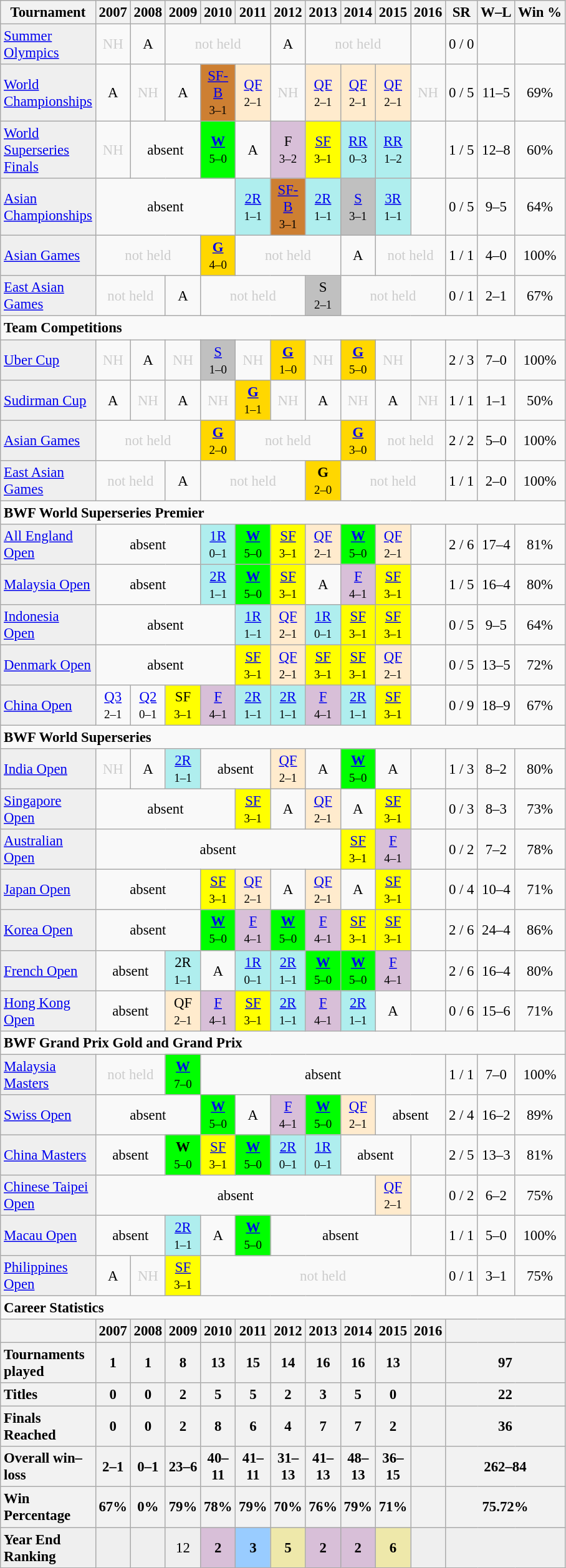<table class=wikitable style=font-size:95%;text-align:center>
<tr>
<th width=20>Tournament</th>
<th width=5>2007</th>
<th width=5>2008</th>
<th width=5>2009</th>
<th width=5>2010</th>
<th width=5>2011</th>
<th width=5>2012</th>
<th width=5>2013</th>
<th width=5>2014</th>
<th width=5>2015</th>
<th width=5>2016</th>
<th>SR</th>
<th>W–L</th>
<th>Win %</th>
</tr>
<tr>
<td bgcolor=efefef align=left><a href='#'>Summer Olympics</a></td>
<td colspan=1 style=color:#ccc>NH</td>
<td>A</td>
<td colspan=3 style=color:#ccc>not held</td>
<td>A</td>
<td colspan=3 style=color:#ccc>not held</td>
<td></td>
<td>0 / 0</td>
<td></td>
<td></td>
</tr>
<tr>
<td bgcolor=efefef align=left><a href='#'>World Championships</a></td>
<td>A</td>
<td colspan=1 style=color:#ccc>NH</td>
<td>A</td>
<td bgcolor=cd7f32><a href='#'>SF-B</a><br><small>3–1</small></td>
<td bgcolor=ffebcd><a href='#'>QF</a><br><small>2–1</small></td>
<td colspan=1 style=color:#ccc>NH</td>
<td bgcolor=ffebcd><a href='#'>QF</a><br><small>2–1</small></td>
<td bgcolor=ffebcd><a href='#'>QF</a><br><small>2–1</small></td>
<td bgcolor=ffebcd><a href='#'>QF</a><br><small>2–1</small></td>
<td colspan=1 style=color:#ccc>NH</td>
<td>0 / 5</td>
<td>11–5</td>
<td>69%</td>
</tr>
<tr>
<td bgcolor=efefef align=left><a href='#'>World Superseries Finals</a></td>
<td colspan=1 style=color:#ccc>NH</td>
<td colspan=2>absent</td>
<td bgcolor=00ff00><strong><a href='#'>W</a></strong><br><small>5–0</small></td>
<td>A</td>
<td bgcolor=d8bfd8>F<br><small>3–2</small></td>
<td bgcolor=yellow><a href='#'>SF</a><br><small>3–1</small></td>
<td bgcolor=afeeee><a href='#'>RR</a><br><small>0–3</small></td>
<td bgcolor=afeeee><a href='#'>RR</a><br><small>1–2</small></td>
<td></td>
<td>1 / 5</td>
<td>12–8</td>
<td>60%</td>
</tr>
<tr>
<td bgcolor=efefef align=left><a href='#'>Asian Championships</a></td>
<td colspan=4>absent</td>
<td bgcolor=afeeee><a href='#'>2R</a><br><small>1–1</small></td>
<td bgcolor=cd7f32><a href='#'>SF-B</a><br><small>3–1</small></td>
<td bgcolor=afeeee><a href='#'>2R</a><br><small>1–1</small></td>
<td bgcolor=silver><a href='#'>S</a><br><small>3–1</small></td>
<td bgcolor=afeeee><a href='#'>3R</a><br><small>1–1</small></td>
<td></td>
<td>0 / 5</td>
<td>9–5</td>
<td>64%</td>
</tr>
<tr>
<td bgcolor=efefef align=left><a href='#'>Asian Games</a></td>
<td colspan=3 style=color:#ccc>not held</td>
<td bgcolor=gold><strong><a href='#'>G</a></strong><br><small>4–0</small></td>
<td colspan=3 style=color:#ccc>not held</td>
<td>A</td>
<td colspan=2 style=color:#ccc>not held</td>
<td>1 / 1</td>
<td>4–0</td>
<td>100%</td>
</tr>
<tr>
<td bgcolor=efefef align=left><a href='#'>East Asian Games</a></td>
<td colspan=2 style=color:#ccc>not held</td>
<td>A</td>
<td colspan=3 style=color:#ccc>not held</td>
<td bgcolor=silver>S<br><small>2–1</small></td>
<td colspan=3 style=color:#ccc>not held</td>
<td>0 / 1</td>
<td>2–1</td>
<td>67%</td>
</tr>
<tr>
<td colspan=14 align=left><strong>Team Competitions</strong></td>
</tr>
<tr>
<td bgcolor=efefef align=left><a href='#'>Uber Cup</a></td>
<td colspan=1 style=color:#ccc>NH</td>
<td>A</td>
<td colspan=1 style=color:#ccc>NH</td>
<td bgcolor=silver><a href='#'>S</a><br><small>1–0</small></td>
<td colspan=1 style=color:#ccc>NH</td>
<td bgcolor=gold><strong><a href='#'>G</a></strong><br><small>1–0</small></td>
<td colspan=1 style=color:#ccc>NH</td>
<td bgcolor=gold><strong><a href='#'>G</a></strong><br><small>5–0</small></td>
<td colspan=1 style=color:#ccc>NH</td>
<td></td>
<td>2 / 3</td>
<td>7–0</td>
<td>100%</td>
</tr>
<tr>
<td bgcolor=efefef align=left><a href='#'>Sudirman Cup</a></td>
<td>A</td>
<td colspan=1 style=color:#ccc>NH</td>
<td>A</td>
<td colspan=1 style=color:#ccc>NH</td>
<td bgcolor=gold><strong><a href='#'>G</a></strong><br><small>1–1</small></td>
<td colspan=1 style=color:#ccc>NH</td>
<td>A</td>
<td colspan=1 style=color:#ccc>NH</td>
<td>A</td>
<td colspan=1 style=color:#ccc>NH</td>
<td>1 / 1</td>
<td>1–1</td>
<td>50%</td>
</tr>
<tr>
<td bgcolor=efefef align=left><a href='#'>Asian Games</a></td>
<td colspan=3 style=color:#ccc>not held</td>
<td bgcolor=gold><strong><a href='#'>G</a></strong><br><small>2–0</small></td>
<td colspan=3 style=color:#ccc>not held</td>
<td bgcolor=gold><strong><a href='#'>G</a></strong><br><small>3–0</small></td>
<td colspan=2 style=color:#ccc>not held</td>
<td>2 / 2</td>
<td>5–0</td>
<td>100%</td>
</tr>
<tr>
<td bgcolor=efefef align=left><a href='#'>East Asian Games</a></td>
<td colspan=2 style=color:#ccc>not held</td>
<td>A</td>
<td colspan=3 style=color:#ccc>not held</td>
<td bgcolor=gold><strong>G</strong><br><small>2–0</small></td>
<td colspan=3 style=color:#ccc>not held</td>
<td>1 / 1</td>
<td>2–0</td>
<td>100%</td>
</tr>
<tr>
<td colspan=14 align=left><strong>BWF World Superseries Premier</strong></td>
</tr>
<tr>
<td bgcolor=efefef align=left><a href='#'>All England Open</a></td>
<td colspan=3>absent</td>
<td bgcolor=afeeee><a href='#'>1R</a><br><small>0–1</small></td>
<td bgcolor=00ff00><strong><a href='#'>W</a></strong><br><small>5–0</small></td>
<td bgcolor=yellow><a href='#'>SF</a><br><small>3–1</small></td>
<td bgcolor=ffebcd><a href='#'>QF</a><br><small>2–1</small></td>
<td bgcolor=00ff00><strong><a href='#'>W</a></strong><br><small>5–0</small></td>
<td bgcolor=ffebcd><a href='#'>QF</a><br><small>2–1</small></td>
<td></td>
<td>2 / 6</td>
<td>17–4</td>
<td>81%</td>
</tr>
<tr>
<td bgcolor=efefef align=left><a href='#'>Malaysia Open</a></td>
<td colspan=3>absent</td>
<td bgcolor=afeeee><a href='#'>2R</a><br><small>1–1</small></td>
<td bgcolor=00ff00><strong><a href='#'>W</a></strong><br><small>5–0</small></td>
<td bgcolor=yellow><a href='#'>SF</a><br><small>3–1</small></td>
<td>A</td>
<td bgcolor=d8bfd8><a href='#'>F</a><br><small>4–1</small></td>
<td bgcolor=yellow><a href='#'>SF</a><br><small>3–1</small></td>
<td></td>
<td>1 / 5</td>
<td>16–4</td>
<td>80%</td>
</tr>
<tr>
<td bgcolor=efefef align=left><a href='#'>Indonesia Open</a></td>
<td colspan=4>absent</td>
<td bgcolor=afeeee><a href='#'>1R</a><br><small>1–1</small></td>
<td bgcolor=ffebcd><a href='#'>QF</a><br><small>2–1</small></td>
<td bgcolor=afeeee><a href='#'>1R</a><br><small>0–1</small></td>
<td bgcolor=yellow><a href='#'>SF</a><br><small>3–1</small></td>
<td bgcolor=yellow><a href='#'>SF</a><br><small>3–1</small></td>
<td></td>
<td>0 / 5</td>
<td>9–5</td>
<td>64%</td>
</tr>
<tr>
<td bgcolor=efefef align=left><a href='#'>Denmark Open</a></td>
<td colspan=4>absent</td>
<td bgcolor=yellow><a href='#'>SF</a><br><small>3–1</small></td>
<td bgcolor=ffebcd><a href='#'>QF</a><br><small>2–1</small></td>
<td bgcolor=yellow><a href='#'>SF</a><br><small>3–1</small></td>
<td bgcolor=yellow><a href='#'>SF</a><br><small>3–1</small></td>
<td bgcolor=ffebcd><a href='#'>QF</a><br><small>2–1</small></td>
<td></td>
<td>0 / 5</td>
<td>13–5</td>
<td>72%</td>
</tr>
<tr>
<td bgcolor=efefef align=left><a href='#'>China Open</a></td>
<td><a href='#'>Q3</a><br><small>2–1</small></td>
<td><a href='#'>Q2</a><br><small>0–1</small></td>
<td bgcolor=yellow>SF<br><small>3–1</small></td>
<td bgcolor=d8bfd8><a href='#'>F</a><br><small>4–1</small></td>
<td bgcolor=afeeee><a href='#'>2R</a><br><small>1–1</small></td>
<td bgcolor=afeeee><a href='#'>2R</a><br><small>1–1</small></td>
<td bgcolor=d8bfd8><a href='#'>F</a><br><small>4–1</small></td>
<td bgcolor=afeeee><a href='#'>2R</a><br><small>1–1</small></td>
<td bgcolor=yellow><a href='#'>SF</a><br><small>3–1</small></td>
<td></td>
<td>0 / 9</td>
<td>18–9</td>
<td>67%</td>
</tr>
<tr>
<td colspan=14 align=left><strong>BWF World Superseries</strong></td>
</tr>
<tr>
<td bgcolor=efefef align=left><a href='#'>India Open</a></td>
<td colspan=1 style=color:#ccc>NH</td>
<td>A</td>
<td bgcolor=afeeee><a href='#'>2R</a><br><small>1–1</small></td>
<td colspan=2>absent</td>
<td bgcolor=ffebcd><a href='#'>QF</a><br><small>2–1</small></td>
<td>A</td>
<td bgcolor=00ff00><strong><a href='#'>W</a></strong><br><small>5–0</small></td>
<td>A</td>
<td></td>
<td>1 / 3</td>
<td>8–2</td>
<td>80%</td>
</tr>
<tr>
<td bgcolor=efefef align=left><a href='#'>Singapore Open</a></td>
<td colspan=4>absent</td>
<td bgcolor=yellow><a href='#'>SF</a><br><small>3–1</small></td>
<td>A</td>
<td bgcolor=ffebcd><a href='#'>QF</a><br><small>2–1</small></td>
<td>A</td>
<td bgcolor=yellow><a href='#'>SF</a><br><small>3–1</small></td>
<td></td>
<td>0 / 3</td>
<td>8–3</td>
<td>73%</td>
</tr>
<tr>
<td bgcolor=efefef align=left><a href='#'>Australian Open</a></td>
<td colspan=7>absent</td>
<td bgcolor=yellow><a href='#'>SF</a><br><small>3–1</small></td>
<td bgcolor=d8bfd8><a href='#'>F</a><br><small>4–1</small></td>
<td></td>
<td>0 / 2</td>
<td>7–2</td>
<td>78%</td>
</tr>
<tr>
<td bgcolor=efefef align=left><a href='#'>Japan Open</a></td>
<td colspan=3>absent</td>
<td bgcolor=yellow><a href='#'>SF</a><br><small>3–1</small></td>
<td bgcolor=ffebcd><a href='#'>QF</a><br><small>2–1</small></td>
<td>A</td>
<td bgcolor=ffebcd><a href='#'>QF</a><br><small>2–1</small></td>
<td>A</td>
<td bgcolor=yellow><a href='#'>SF</a><br><small>3–1</small></td>
<td></td>
<td>0 / 4</td>
<td>10–4</td>
<td>71%</td>
</tr>
<tr>
<td bgcolor=efefef align=left><a href='#'>Korea Open</a></td>
<td colspan=3>absent</td>
<td bgcolor=00ff00><strong><a href='#'>W</a></strong><br><small>5–0</small></td>
<td bgcolor=d8bfd8><a href='#'>F</a><br><small>4–1</small></td>
<td bgcolor=00ff00><strong><a href='#'>W</a></strong><br><small>5–0</small></td>
<td bgcolor=d8bfd8><a href='#'>F</a><br><small>4–1</small></td>
<td bgcolor=yellow><a href='#'>SF</a><br><small>3–1</small></td>
<td bgcolor=yellow><a href='#'>SF</a><br><small>3–1</small></td>
<td></td>
<td>2 / 6</td>
<td>24–4</td>
<td>86%</td>
</tr>
<tr>
<td bgcolor=efefef align=left><a href='#'>French Open</a></td>
<td colspan=2>absent</td>
<td bgcolor=afeeee>2R<br><small>1–1</small></td>
<td>A</td>
<td bgcolor=afeeee><a href='#'>1R</a><br><small>0–1</small></td>
<td bgcolor=afeeee><a href='#'>2R</a><br><small>1–1</small></td>
<td bgcolor=00ff00><strong><a href='#'>W</a></strong><br><small>5–0</small></td>
<td bgcolor=00ff00><strong><a href='#'>W</a></strong><br><small>5–0</small></td>
<td bgcolor=d8bfd8><a href='#'>F</a><br><small>4–1</small></td>
<td></td>
<td>2 / 6</td>
<td>16–4</td>
<td>80%</td>
</tr>
<tr>
<td bgcolor=efefef align=left><a href='#'>Hong Kong Open</a></td>
<td colspan=2>absent</td>
<td bgcolor=ffebcd>QF<br><small>2–1</small></td>
<td bgcolor=d8bfd8><a href='#'>F</a><br><small>4–1</small></td>
<td bgcolor=yellow><a href='#'>SF</a><br><small>3–1</small></td>
<td bgcolor=afeeee><a href='#'>2R</a><br><small>1–1</small></td>
<td bgcolor=d8bfd8><a href='#'>F</a><br><small>4–1</small></td>
<td bgcolor=afeeee><a href='#'>2R</a><br><small>1–1</small></td>
<td>A</td>
<td></td>
<td>0 / 6</td>
<td>15–6</td>
<td>71%</td>
</tr>
<tr>
<td colspan=14 align=left><strong>BWF Grand Prix Gold and Grand Prix</strong></td>
</tr>
<tr>
<td bgcolor=efefef align=left><a href='#'>Malaysia Masters</a></td>
<td colspan=2 style=color:#ccc>not held</td>
<td bgcolor=00ff00><strong><a href='#'>W</a></strong><br><small>7–0</small></td>
<td colspan=7>absent</td>
<td>1 / 1</td>
<td>7–0</td>
<td>100%</td>
</tr>
<tr>
<td bgcolor=efefef align=left><a href='#'>Swiss Open</a></td>
<td colspan=3>absent</td>
<td bgcolor=00ff00><strong><a href='#'>W</a></strong><br><small>5–0</small></td>
<td>A</td>
<td bgcolor=d8bfd8><a href='#'>F</a><br><small>4–1</small></td>
<td bgcolor=00ff00><strong><a href='#'>W</a></strong><br><small>5–0</small></td>
<td bgcolor=ffebcd><a href='#'>QF</a><br><small>2–1</small></td>
<td colspan=2>absent</td>
<td>2 / 4</td>
<td>16–2</td>
<td>89%</td>
</tr>
<tr>
<td bgcolor=efefef align=left><a href='#'>China Masters</a></td>
<td colspan=2>absent</td>
<td bgcolor=00ff00><strong>W</strong><br><small>5–0</small></td>
<td bgcolor=yellow><a href='#'>SF</a><br><small>3–1</small></td>
<td bgcolor=00ff00><strong><a href='#'>W</a></strong><br><small>5–0</small></td>
<td bgcolor=afeeee><a href='#'>2R</a><br><small>0–1</small></td>
<td bgcolor=afeeee><a href='#'>1R</a><br><small>0–1</small></td>
<td colspan=2>absent</td>
<td></td>
<td>2 / 5</td>
<td>13–3</td>
<td>81%</td>
</tr>
<tr>
<td bgcolor=efefef align=left><a href='#'>Chinese Taipei Open</a></td>
<td colspan=8>absent</td>
<td bgcolor=ffebcd><a href='#'>QF</a><br><small>2–1</small></td>
<td></td>
<td>0 / 2</td>
<td>6–2</td>
<td>75%</td>
</tr>
<tr>
<td bgcolor=efefef align=left><a href='#'>Macau Open</a></td>
<td colspan=2>absent</td>
<td bgcolor=afeeee><a href='#'>2R</a><br><small>1–1</small></td>
<td>A</td>
<td bgcolor=00ff00><strong><a href='#'>W</a></strong><br><small>5–0</small></td>
<td colspan=4>absent</td>
<td></td>
<td>1 / 1</td>
<td>5–0</td>
<td>100%</td>
</tr>
<tr>
<td bgcolor=efefef align=left><a href='#'>Philippines Open</a></td>
<td>A</td>
<td colspan=1 style=color:#ccc>NH</td>
<td bgcolor=yellow><a href='#'>SF</a><br><small>3–1</small></td>
<td colspan=7 style=color:#ccc>not held</td>
<td>0 / 1</td>
<td>3–1</td>
<td>75%</td>
</tr>
<tr>
<td colspan=14 align=left><strong>Career Statistics</strong></td>
</tr>
<tr>
<th></th>
<th>2007</th>
<th>2008</th>
<th>2009</th>
<th>2010</th>
<th>2011</th>
<th>2012</th>
<th>2013</th>
<th>2014</th>
<th>2015</th>
<th>2016</th>
<th colspan=3></th>
</tr>
<tr>
<th style=text-align:left><strong>Tournaments played</strong></th>
<th>1</th>
<th>1</th>
<th>8</th>
<th>13</th>
<th>15</th>
<th>14</th>
<th>16</th>
<th>16</th>
<th>13</th>
<th></th>
<th colspan=3>97</th>
</tr>
<tr>
<th style=text-align:left><strong>Titles</strong></th>
<th>0</th>
<th>0</th>
<th>2</th>
<th>5</th>
<th>5</th>
<th>2</th>
<th>3</th>
<th>5</th>
<th>0</th>
<th></th>
<th colspan=3>22</th>
</tr>
<tr>
<th style=text-align:left><strong>Finals Reached</strong></th>
<th>0</th>
<th>0</th>
<th>2</th>
<th>8</th>
<th>6</th>
<th>4</th>
<th>7</th>
<th>7</th>
<th>2</th>
<th></th>
<th colspan=3>36</th>
</tr>
<tr>
<th style=text-align:left><strong>Overall win–loss</strong></th>
<th>2–1</th>
<th>0–1</th>
<th>23–6</th>
<th>40–11</th>
<th>41–11</th>
<th>31–13</th>
<th>41–13</th>
<th>48–13</th>
<th>36–15</th>
<th></th>
<th colspan=3>262–84</th>
</tr>
<tr>
<th style=text-align:left><strong>Win Percentage</strong></th>
<th>67%</th>
<th>0%</th>
<th>79%</th>
<th>78%</th>
<th>79%</th>
<th>70%</th>
<th>76%</th>
<th>79%</th>
<th>71%</th>
<th></th>
<th colspan=3>75.72%</th>
</tr>
<tr bgcolor=efefef>
<td align=left><strong>Year End Ranking</strong></td>
<td></td>
<td></td>
<td>12</td>
<td bgcolor=thistle><strong>2</strong></td>
<td bgcolor=99ccff><strong>3</strong></td>
<td bgcolor=eee8aa><strong>5</strong></td>
<td bgcolor=thistle><strong>2</strong></td>
<td bgcolor=thistle><strong>2</strong></td>
<td bgcolor=eee8aa><strong>6</strong></td>
<td></td>
<td colspan=3></td>
</tr>
</table>
